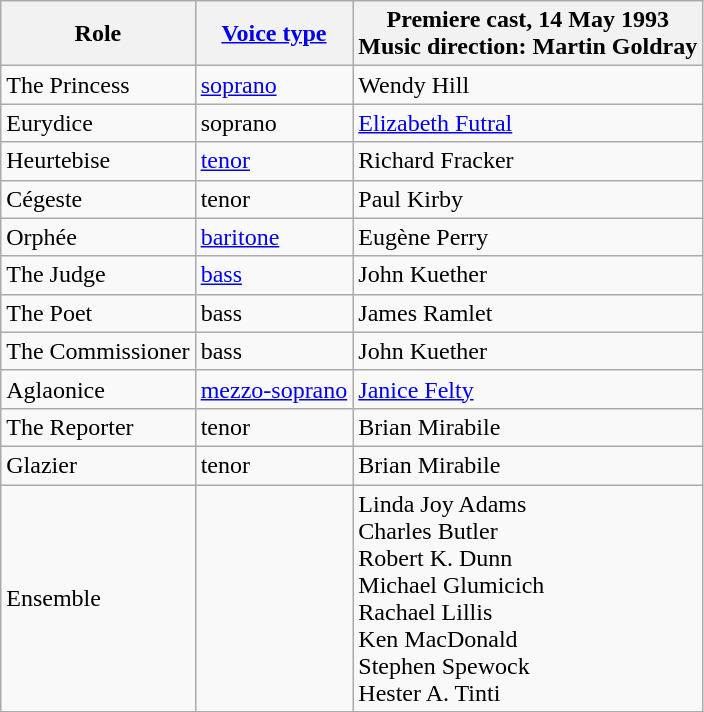<table class="wikitable">
<tr>
<th>Role</th>
<th><a href='#'>Voice type</a></th>
<th>Premiere cast, 14 May 1993<br>Music direction: Martin Goldray</th>
</tr>
<tr>
<td>The Princess</td>
<td><a href='#'>soprano</a></td>
<td>Wendy Hill</td>
</tr>
<tr>
<td>Eurydice</td>
<td>soprano</td>
<td><a href='#'>Elizabeth Futral</a></td>
</tr>
<tr>
<td>Heurtebise</td>
<td><a href='#'>tenor</a></td>
<td>Richard Fracker</td>
</tr>
<tr>
<td>Cégeste</td>
<td>tenor</td>
<td>Paul Kirby</td>
</tr>
<tr>
<td>Orphée</td>
<td><a href='#'>baritone</a></td>
<td>Eugène Perry</td>
</tr>
<tr>
<td>The Judge</td>
<td><a href='#'>bass</a></td>
<td>John Kuether</td>
</tr>
<tr>
<td>The Poet</td>
<td>bass</td>
<td>James Ramlet</td>
</tr>
<tr>
<td>The Commissioner</td>
<td>bass</td>
<td>John Kuether</td>
</tr>
<tr>
<td>Aglaonice</td>
<td><a href='#'>mezzo-soprano</a></td>
<td><a href='#'>Janice Felty</a></td>
</tr>
<tr>
<td>The Reporter</td>
<td>tenor</td>
<td>Brian Mirabile</td>
</tr>
<tr>
<td>Glazier</td>
<td>tenor</td>
<td>Brian Mirabile</td>
</tr>
<tr>
<td>Ensemble</td>
<td></td>
<td>Linda Joy Adams<br>Charles Butler<br>Robert K. Dunn<br>Michael Glumicich<br>Rachael Lillis<br>Ken MacDonald<br>Stephen Spewock<br>Hester A. Tinti</td>
</tr>
<tr>
</tr>
</table>
